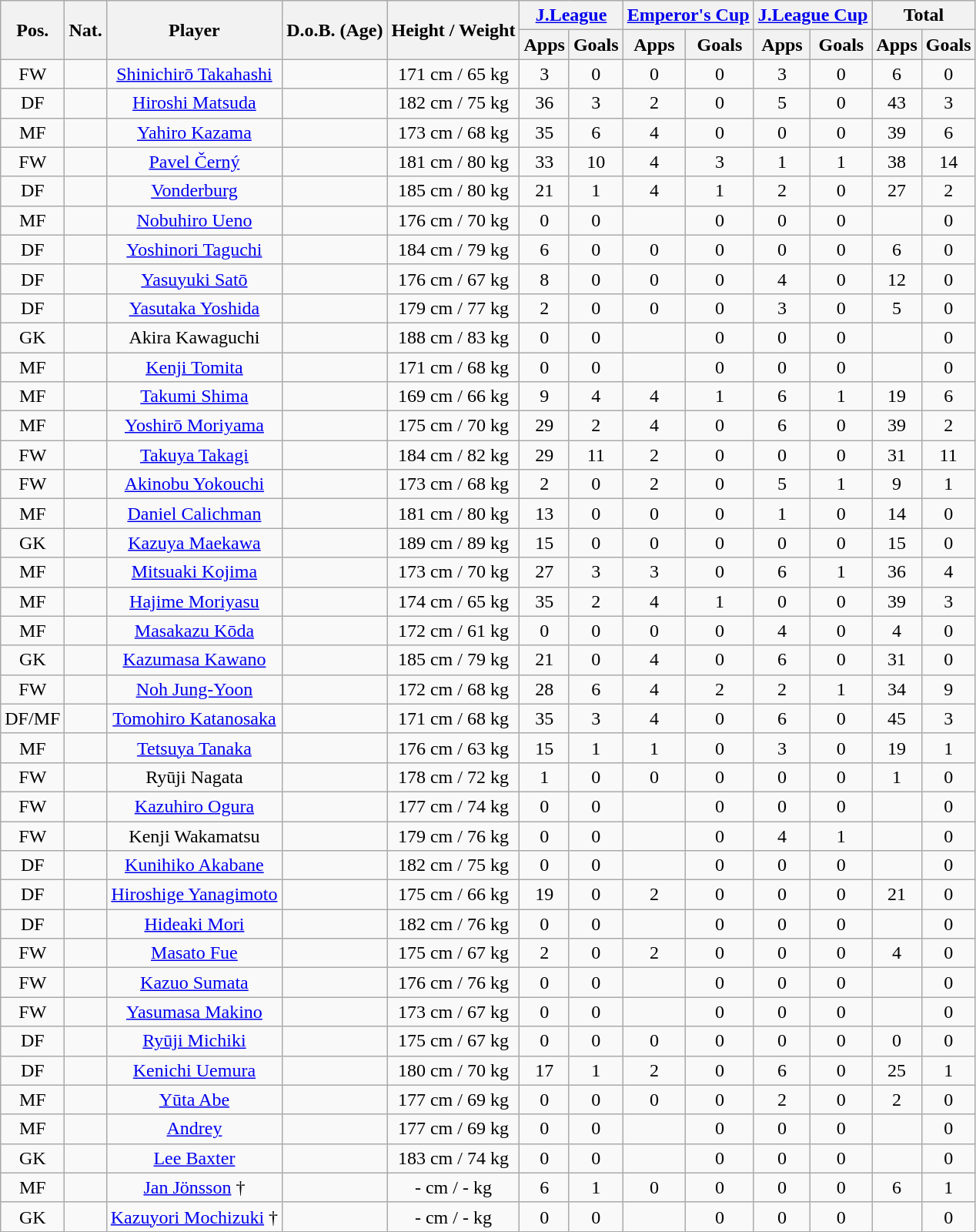<table class="wikitable" style="text-align:center;">
<tr>
<th rowspan="2">Pos.</th>
<th rowspan="2">Nat.</th>
<th rowspan="2">Player</th>
<th rowspan="2">D.o.B. (Age)</th>
<th rowspan="2">Height / Weight</th>
<th colspan="2"><a href='#'>J.League</a></th>
<th colspan="2"><a href='#'>Emperor's Cup</a></th>
<th colspan="2"><a href='#'>J.League Cup</a></th>
<th colspan="2">Total</th>
</tr>
<tr>
<th>Apps</th>
<th>Goals</th>
<th>Apps</th>
<th>Goals</th>
<th>Apps</th>
<th>Goals</th>
<th>Apps</th>
<th>Goals</th>
</tr>
<tr>
<td>FW</td>
<td></td>
<td><a href='#'>Shinichirō Takahashi</a></td>
<td></td>
<td>171 cm / 65 kg</td>
<td>3</td>
<td>0</td>
<td>0</td>
<td>0</td>
<td>3</td>
<td>0</td>
<td>6</td>
<td>0</td>
</tr>
<tr>
<td>DF</td>
<td></td>
<td><a href='#'>Hiroshi Matsuda</a></td>
<td></td>
<td>182 cm / 75 kg</td>
<td>36</td>
<td>3</td>
<td>2</td>
<td>0</td>
<td>5</td>
<td>0</td>
<td>43</td>
<td>3</td>
</tr>
<tr>
<td>MF</td>
<td></td>
<td><a href='#'>Yahiro Kazama</a></td>
<td></td>
<td>173 cm / 68 kg</td>
<td>35</td>
<td>6</td>
<td>4</td>
<td>0</td>
<td>0</td>
<td>0</td>
<td>39</td>
<td>6</td>
</tr>
<tr>
<td>FW</td>
<td></td>
<td><a href='#'>Pavel Černý</a></td>
<td></td>
<td>181 cm / 80 kg</td>
<td>33</td>
<td>10</td>
<td>4</td>
<td>3</td>
<td>1</td>
<td>1</td>
<td>38</td>
<td>14</td>
</tr>
<tr>
<td>DF</td>
<td></td>
<td><a href='#'>Vonderburg</a></td>
<td></td>
<td>185 cm / 80 kg</td>
<td>21</td>
<td>1</td>
<td>4</td>
<td>1</td>
<td>2</td>
<td>0</td>
<td>27</td>
<td>2</td>
</tr>
<tr>
<td>MF</td>
<td></td>
<td><a href='#'>Nobuhiro Ueno</a></td>
<td></td>
<td>176 cm / 70 kg</td>
<td>0</td>
<td>0</td>
<td></td>
<td>0</td>
<td>0</td>
<td>0</td>
<td></td>
<td>0</td>
</tr>
<tr>
<td>DF</td>
<td></td>
<td><a href='#'>Yoshinori Taguchi</a></td>
<td></td>
<td>184 cm / 79 kg</td>
<td>6</td>
<td>0</td>
<td>0</td>
<td>0</td>
<td>0</td>
<td>0</td>
<td>6</td>
<td>0</td>
</tr>
<tr>
<td>DF</td>
<td></td>
<td><a href='#'>Yasuyuki Satō</a></td>
<td></td>
<td>176 cm / 67 kg</td>
<td>8</td>
<td>0</td>
<td>0</td>
<td>0</td>
<td>4</td>
<td>0</td>
<td>12</td>
<td>0</td>
</tr>
<tr>
<td>DF</td>
<td></td>
<td><a href='#'>Yasutaka Yoshida</a></td>
<td></td>
<td>179 cm / 77 kg</td>
<td>2</td>
<td>0</td>
<td>0</td>
<td>0</td>
<td>3</td>
<td>0</td>
<td>5</td>
<td>0</td>
</tr>
<tr>
<td>GK</td>
<td></td>
<td>Akira Kawaguchi</td>
<td></td>
<td>188 cm / 83 kg</td>
<td>0</td>
<td>0</td>
<td></td>
<td>0</td>
<td>0</td>
<td>0</td>
<td></td>
<td>0</td>
</tr>
<tr>
<td>MF</td>
<td></td>
<td><a href='#'>Kenji Tomita</a></td>
<td></td>
<td>171 cm / 68 kg</td>
<td>0</td>
<td>0</td>
<td></td>
<td>0</td>
<td>0</td>
<td>0</td>
<td></td>
<td>0</td>
</tr>
<tr>
<td>MF</td>
<td></td>
<td><a href='#'>Takumi Shima</a></td>
<td></td>
<td>169 cm / 66 kg</td>
<td>9</td>
<td>4</td>
<td>4</td>
<td>1</td>
<td>6</td>
<td>1</td>
<td>19</td>
<td>6</td>
</tr>
<tr>
<td>MF</td>
<td></td>
<td><a href='#'>Yoshirō Moriyama</a></td>
<td></td>
<td>175 cm / 70 kg</td>
<td>29</td>
<td>2</td>
<td>4</td>
<td>0</td>
<td>6</td>
<td>0</td>
<td>39</td>
<td>2</td>
</tr>
<tr>
<td>FW</td>
<td></td>
<td><a href='#'>Takuya Takagi</a></td>
<td></td>
<td>184 cm / 82 kg</td>
<td>29</td>
<td>11</td>
<td>2</td>
<td>0</td>
<td>0</td>
<td>0</td>
<td>31</td>
<td>11</td>
</tr>
<tr>
<td>FW</td>
<td></td>
<td><a href='#'>Akinobu Yokouchi</a></td>
<td></td>
<td>173 cm / 68 kg</td>
<td>2</td>
<td>0</td>
<td>2</td>
<td>0</td>
<td>5</td>
<td>1</td>
<td>9</td>
<td>1</td>
</tr>
<tr>
<td>MF</td>
<td></td>
<td><a href='#'>Daniel Calichman</a></td>
<td></td>
<td>181 cm / 80 kg</td>
<td>13</td>
<td>0</td>
<td>0</td>
<td>0</td>
<td>1</td>
<td>0</td>
<td>14</td>
<td>0</td>
</tr>
<tr>
<td>GK</td>
<td></td>
<td><a href='#'>Kazuya Maekawa</a></td>
<td></td>
<td>189 cm / 89 kg</td>
<td>15</td>
<td>0</td>
<td>0</td>
<td>0</td>
<td>0</td>
<td>0</td>
<td>15</td>
<td>0</td>
</tr>
<tr>
<td>MF</td>
<td></td>
<td><a href='#'>Mitsuaki Kojima</a></td>
<td></td>
<td>173 cm / 70 kg</td>
<td>27</td>
<td>3</td>
<td>3</td>
<td>0</td>
<td>6</td>
<td>1</td>
<td>36</td>
<td>4</td>
</tr>
<tr>
<td>MF</td>
<td></td>
<td><a href='#'>Hajime Moriyasu</a></td>
<td></td>
<td>174 cm / 65 kg</td>
<td>35</td>
<td>2</td>
<td>4</td>
<td>1</td>
<td>0</td>
<td>0</td>
<td>39</td>
<td>3</td>
</tr>
<tr>
<td>MF</td>
<td></td>
<td><a href='#'>Masakazu Kōda</a></td>
<td></td>
<td>172 cm / 61 kg</td>
<td>0</td>
<td>0</td>
<td>0</td>
<td>0</td>
<td>4</td>
<td>0</td>
<td>4</td>
<td>0</td>
</tr>
<tr>
<td>GK</td>
<td></td>
<td><a href='#'>Kazumasa Kawano</a></td>
<td></td>
<td>185 cm / 79 kg</td>
<td>21</td>
<td>0</td>
<td>4</td>
<td>0</td>
<td>6</td>
<td>0</td>
<td>31</td>
<td>0</td>
</tr>
<tr>
<td>FW</td>
<td></td>
<td><a href='#'>Noh Jung-Yoon</a></td>
<td></td>
<td>172 cm / 68 kg</td>
<td>28</td>
<td>6</td>
<td>4</td>
<td>2</td>
<td>2</td>
<td>1</td>
<td>34</td>
<td>9</td>
</tr>
<tr>
<td>DF/MF</td>
<td></td>
<td><a href='#'>Tomohiro Katanosaka</a></td>
<td></td>
<td>171 cm / 68 kg</td>
<td>35</td>
<td>3</td>
<td>4</td>
<td>0</td>
<td>6</td>
<td>0</td>
<td>45</td>
<td>3</td>
</tr>
<tr>
<td>MF</td>
<td></td>
<td><a href='#'>Tetsuya Tanaka</a></td>
<td></td>
<td>176 cm / 63 kg</td>
<td>15</td>
<td>1</td>
<td>1</td>
<td>0</td>
<td>3</td>
<td>0</td>
<td>19</td>
<td>1</td>
</tr>
<tr>
<td>FW</td>
<td></td>
<td>Ryūji Nagata</td>
<td></td>
<td>178 cm / 72 kg</td>
<td>1</td>
<td>0</td>
<td>0</td>
<td>0</td>
<td>0</td>
<td>0</td>
<td>1</td>
<td>0</td>
</tr>
<tr>
<td>FW</td>
<td></td>
<td><a href='#'>Kazuhiro Ogura</a></td>
<td></td>
<td>177 cm / 74 kg</td>
<td>0</td>
<td>0</td>
<td></td>
<td>0</td>
<td>0</td>
<td>0</td>
<td></td>
<td>0</td>
</tr>
<tr>
<td>FW</td>
<td></td>
<td>Kenji Wakamatsu</td>
<td></td>
<td>179 cm / 76 kg</td>
<td>0</td>
<td>0</td>
<td></td>
<td>0</td>
<td>4</td>
<td>1</td>
<td></td>
<td>0</td>
</tr>
<tr>
<td>DF</td>
<td></td>
<td><a href='#'>Kunihiko Akabane</a></td>
<td></td>
<td>182 cm / 75 kg</td>
<td>0</td>
<td>0</td>
<td></td>
<td>0</td>
<td>0</td>
<td>0</td>
<td></td>
<td>0</td>
</tr>
<tr>
<td>DF</td>
<td></td>
<td><a href='#'>Hiroshige Yanagimoto</a></td>
<td></td>
<td>175 cm / 66 kg</td>
<td>19</td>
<td>0</td>
<td>2</td>
<td>0</td>
<td>0</td>
<td>0</td>
<td>21</td>
<td>0</td>
</tr>
<tr>
<td>DF</td>
<td></td>
<td><a href='#'>Hideaki Mori</a></td>
<td></td>
<td>182 cm / 76 kg</td>
<td>0</td>
<td>0</td>
<td></td>
<td>0</td>
<td>0</td>
<td>0</td>
<td></td>
<td>0</td>
</tr>
<tr>
<td>FW</td>
<td></td>
<td><a href='#'>Masato Fue</a></td>
<td></td>
<td>175 cm / 67 kg</td>
<td>2</td>
<td>0</td>
<td>2</td>
<td>0</td>
<td>0</td>
<td>0</td>
<td>4</td>
<td>0</td>
</tr>
<tr>
<td>FW</td>
<td></td>
<td><a href='#'>Kazuo Sumata</a></td>
<td></td>
<td>176 cm / 76 kg</td>
<td>0</td>
<td>0</td>
<td></td>
<td>0</td>
<td>0</td>
<td>0</td>
<td></td>
<td>0</td>
</tr>
<tr>
<td>FW</td>
<td></td>
<td><a href='#'>Yasumasa Makino</a></td>
<td></td>
<td>173 cm / 67 kg</td>
<td>0</td>
<td>0</td>
<td></td>
<td>0</td>
<td>0</td>
<td>0</td>
<td></td>
<td>0</td>
</tr>
<tr>
<td>DF</td>
<td></td>
<td><a href='#'>Ryūji Michiki</a></td>
<td></td>
<td>175 cm / 67 kg</td>
<td>0</td>
<td>0</td>
<td>0</td>
<td>0</td>
<td>0</td>
<td>0</td>
<td>0</td>
<td>0</td>
</tr>
<tr>
<td>DF</td>
<td></td>
<td><a href='#'>Kenichi Uemura</a></td>
<td></td>
<td>180 cm / 70 kg</td>
<td>17</td>
<td>1</td>
<td>2</td>
<td>0</td>
<td>6</td>
<td>0</td>
<td>25</td>
<td>1</td>
</tr>
<tr>
<td>MF</td>
<td></td>
<td><a href='#'>Yūta Abe</a></td>
<td></td>
<td>177 cm / 69 kg</td>
<td>0</td>
<td>0</td>
<td>0</td>
<td>0</td>
<td>2</td>
<td>0</td>
<td>2</td>
<td>0</td>
</tr>
<tr>
<td>MF</td>
<td></td>
<td><a href='#'>Andrey</a></td>
<td></td>
<td>177 cm / 69 kg</td>
<td>0</td>
<td>0</td>
<td></td>
<td>0</td>
<td>0</td>
<td>0</td>
<td></td>
<td>0</td>
</tr>
<tr>
<td>GK</td>
<td></td>
<td><a href='#'>Lee Baxter</a></td>
<td></td>
<td>183 cm / 74 kg</td>
<td>0</td>
<td>0</td>
<td></td>
<td>0</td>
<td>0</td>
<td>0</td>
<td></td>
<td>0</td>
</tr>
<tr>
<td>MF</td>
<td></td>
<td><a href='#'>Jan Jönsson</a> †</td>
<td></td>
<td>- cm / - kg</td>
<td>6</td>
<td>1</td>
<td>0</td>
<td>0</td>
<td>0</td>
<td>0</td>
<td>6</td>
<td>1</td>
</tr>
<tr>
<td>GK</td>
<td></td>
<td><a href='#'>Kazuyori Mochizuki</a> †</td>
<td></td>
<td>- cm / - kg</td>
<td>0</td>
<td>0</td>
<td></td>
<td>0</td>
<td>0</td>
<td>0</td>
<td></td>
<td>0</td>
</tr>
</table>
